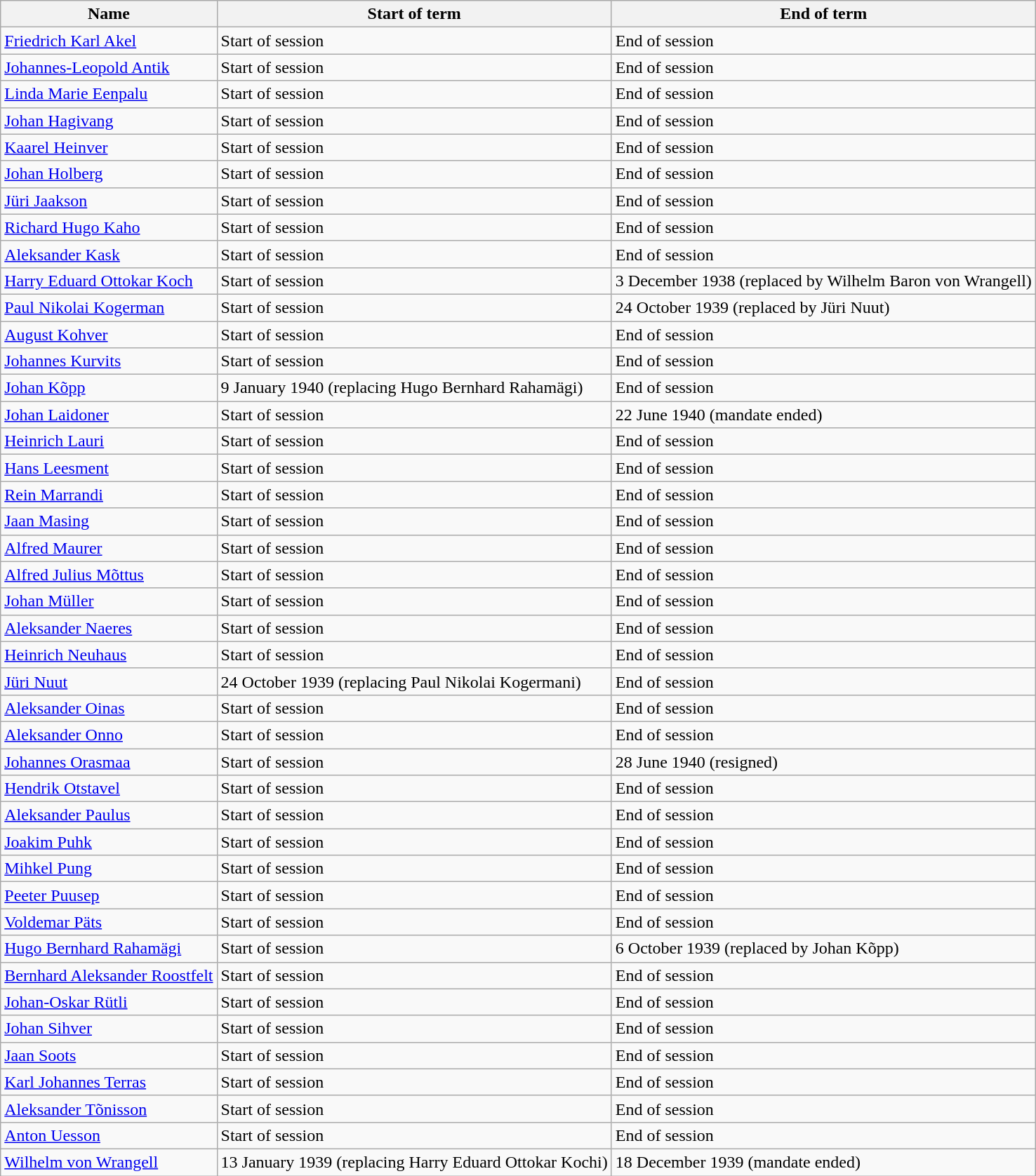<table class="wikitable">
<tr>
<th>Name</th>
<th>Start of term</th>
<th>End of term</th>
</tr>
<tr>
<td><a href='#'>Friedrich Karl Akel</a></td>
<td>Start of session</td>
<td>End of session</td>
</tr>
<tr>
<td><a href='#'>Johannes-Leopold Antik</a></td>
<td>Start of session</td>
<td>End of session</td>
</tr>
<tr>
<td><a href='#'>Linda Marie Eenpalu</a></td>
<td>Start of session</td>
<td>End of session</td>
</tr>
<tr>
<td><a href='#'>Johan Hagivang</a></td>
<td>Start of session</td>
<td>End of session</td>
</tr>
<tr>
<td><a href='#'>Kaarel Heinver</a></td>
<td>Start of session</td>
<td>End of session</td>
</tr>
<tr>
<td><a href='#'>Johan Holberg</a></td>
<td>Start of session</td>
<td>End of session</td>
</tr>
<tr>
<td><a href='#'>Jüri Jaakson</a></td>
<td>Start of session</td>
<td>End of session</td>
</tr>
<tr>
<td><a href='#'>Richard Hugo Kaho</a></td>
<td>Start of session</td>
<td>End of session</td>
</tr>
<tr>
<td><a href='#'>Aleksander Kask</a></td>
<td>Start of session</td>
<td>End of session</td>
</tr>
<tr>
<td><a href='#'>Harry Eduard Ottokar Koch</a></td>
<td>Start of session</td>
<td>3 December 1938 (replaced by Wilhelm Baron von Wrangell)</td>
</tr>
<tr>
<td><a href='#'>Paul Nikolai Kogerman</a></td>
<td>Start of session</td>
<td>24 October 1939 (replaced by Jüri Nuut)</td>
</tr>
<tr>
<td><a href='#'>August Kohver</a></td>
<td>Start of session</td>
<td>End of session</td>
</tr>
<tr>
<td><a href='#'>Johannes Kurvits</a></td>
<td>Start of session</td>
<td>End of session</td>
</tr>
<tr>
<td><a href='#'>Johan Kõpp</a></td>
<td>9 January 1940 (replacing Hugo Bernhard Rahamägi)</td>
<td>End of session</td>
</tr>
<tr>
<td><a href='#'>Johan Laidoner</a></td>
<td>Start of session</td>
<td>22 June 1940 (mandate ended)</td>
</tr>
<tr>
<td><a href='#'>Heinrich Lauri</a></td>
<td>Start of session</td>
<td>End of session</td>
</tr>
<tr>
<td><a href='#'>Hans Leesment</a></td>
<td>Start of session</td>
<td>End of session</td>
</tr>
<tr>
<td><a href='#'>Rein Marrandi</a></td>
<td>Start of session</td>
<td>End of session</td>
</tr>
<tr>
<td><a href='#'>Jaan Masing</a></td>
<td>Start of session</td>
<td>End of session</td>
</tr>
<tr>
<td><a href='#'>Alfred Maurer</a></td>
<td>Start of session</td>
<td>End of session</td>
</tr>
<tr>
<td><a href='#'>Alfred Julius Mõttus</a></td>
<td>Start of session</td>
<td>End of session</td>
</tr>
<tr>
<td><a href='#'>Johan Müller</a></td>
<td>Start of session</td>
<td>End of session</td>
</tr>
<tr>
<td><a href='#'>Aleksander Naeres</a></td>
<td>Start of session</td>
<td>End of session</td>
</tr>
<tr>
<td><a href='#'>Heinrich Neuhaus</a></td>
<td>Start of session</td>
<td>End of session</td>
</tr>
<tr>
<td><a href='#'>Jüri Nuut</a></td>
<td>24 October 1939 (replacing Paul Nikolai Kogermani)</td>
<td>End of session</td>
</tr>
<tr>
<td><a href='#'>Aleksander Oinas</a></td>
<td>Start of session</td>
<td>End of session</td>
</tr>
<tr>
<td><a href='#'>Aleksander Onno</a></td>
<td>Start of session</td>
<td>End of session</td>
</tr>
<tr>
<td><a href='#'>Johannes Orasmaa</a></td>
<td>Start of session</td>
<td>28 June 1940 (resigned)</td>
</tr>
<tr>
<td><a href='#'>Hendrik Otstavel</a></td>
<td>Start of session</td>
<td>End of session</td>
</tr>
<tr>
<td><a href='#'>Aleksander Paulus</a></td>
<td>Start of session</td>
<td>End of session</td>
</tr>
<tr>
<td><a href='#'>Joakim Puhk</a></td>
<td>Start of session</td>
<td>End of session</td>
</tr>
<tr>
<td><a href='#'>Mihkel Pung</a></td>
<td>Start of session</td>
<td>End of session</td>
</tr>
<tr>
<td><a href='#'>Peeter Puusep</a></td>
<td>Start of session</td>
<td>End of session</td>
</tr>
<tr>
<td><a href='#'>Voldemar Päts</a></td>
<td>Start of session</td>
<td>End of session</td>
</tr>
<tr>
<td><a href='#'>Hugo Bernhard Rahamägi</a></td>
<td>Start of session</td>
<td>6 October 1939 (replaced by Johan Kõpp)</td>
</tr>
<tr>
<td><a href='#'>Bernhard Aleksander Roostfelt</a></td>
<td>Start of session</td>
<td>End of session</td>
</tr>
<tr>
<td><a href='#'>Johan-Oskar Rütli</a></td>
<td>Start of session</td>
<td>End of session</td>
</tr>
<tr>
<td><a href='#'>Johan Sihver</a></td>
<td>Start of session</td>
<td>End of session</td>
</tr>
<tr>
<td><a href='#'>Jaan Soots</a></td>
<td>Start of session</td>
<td>End of session</td>
</tr>
<tr>
<td><a href='#'>Karl Johannes Terras</a></td>
<td>Start of session</td>
<td>End of session</td>
</tr>
<tr>
<td><a href='#'>Aleksander Tõnisson</a></td>
<td>Start of session</td>
<td>End of session</td>
</tr>
<tr>
<td><a href='#'>Anton Uesson</a></td>
<td>Start of session</td>
<td>End of session</td>
</tr>
<tr>
<td><a href='#'>Wilhelm von Wrangell</a></td>
<td>13 January 1939 (replacing Harry Eduard Ottokar Kochi)</td>
<td>18 December 1939 (mandate ended)</td>
</tr>
</table>
